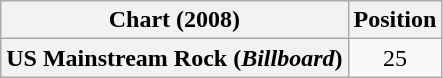<table class="wikitable sortable plainrowheaders" style="text-align:center">
<tr>
<th scope="col">Chart (2008)</th>
<th scope="col">Position</th>
</tr>
<tr>
<th scope="row">US Mainstream Rock (<em>Billboard</em>)</th>
<td>25</td>
</tr>
</table>
